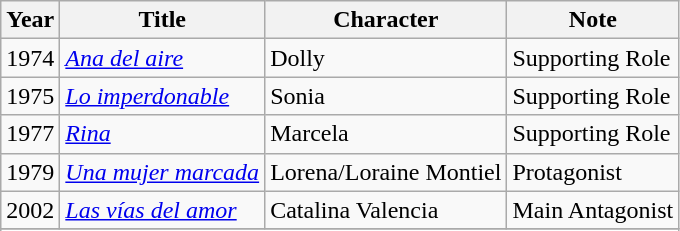<table class="wikitable">
<tr>
<th>Year</th>
<th>Title</th>
<th>Character</th>
<th>Note</th>
</tr>
<tr>
<td>1974</td>
<td><em><a href='#'>Ana del aire</a></em></td>
<td>Dolly</td>
<td>Supporting Role</td>
</tr>
<tr>
<td>1975</td>
<td><em><a href='#'>Lo imperdonable</a></em></td>
<td>Sonia</td>
<td>Supporting Role</td>
</tr>
<tr>
<td>1977</td>
<td><em><a href='#'>Rina</a></em></td>
<td>Marcela</td>
<td>Supporting Role</td>
</tr>
<tr>
<td>1979</td>
<td><em><a href='#'>Una mujer marcada</a></em></td>
<td>Lorena/Loraine Montiel</td>
<td>Protagonist</td>
</tr>
<tr>
<td>2002</td>
<td><em><a href='#'>Las vías del amor</a></em></td>
<td>Catalina Valencia</td>
<td>Main Antagonist</td>
</tr>
<tr>
</tr>
<tr>
</tr>
</table>
